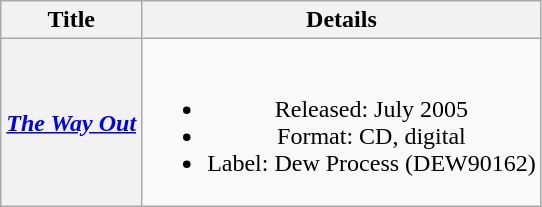<table class="wikitable plainrowheaders" style="text-align:center;" border="1">
<tr>
<th>Title</th>
<th>Details</th>
</tr>
<tr>
<th scope="row"><em><a href='#'>The Way Out</a></em></th>
<td><br><ul><li>Released: July 2005</li><li>Format: CD, digital</li><li>Label: Dew Process (DEW90162)</li></ul></td>
</tr>
</table>
